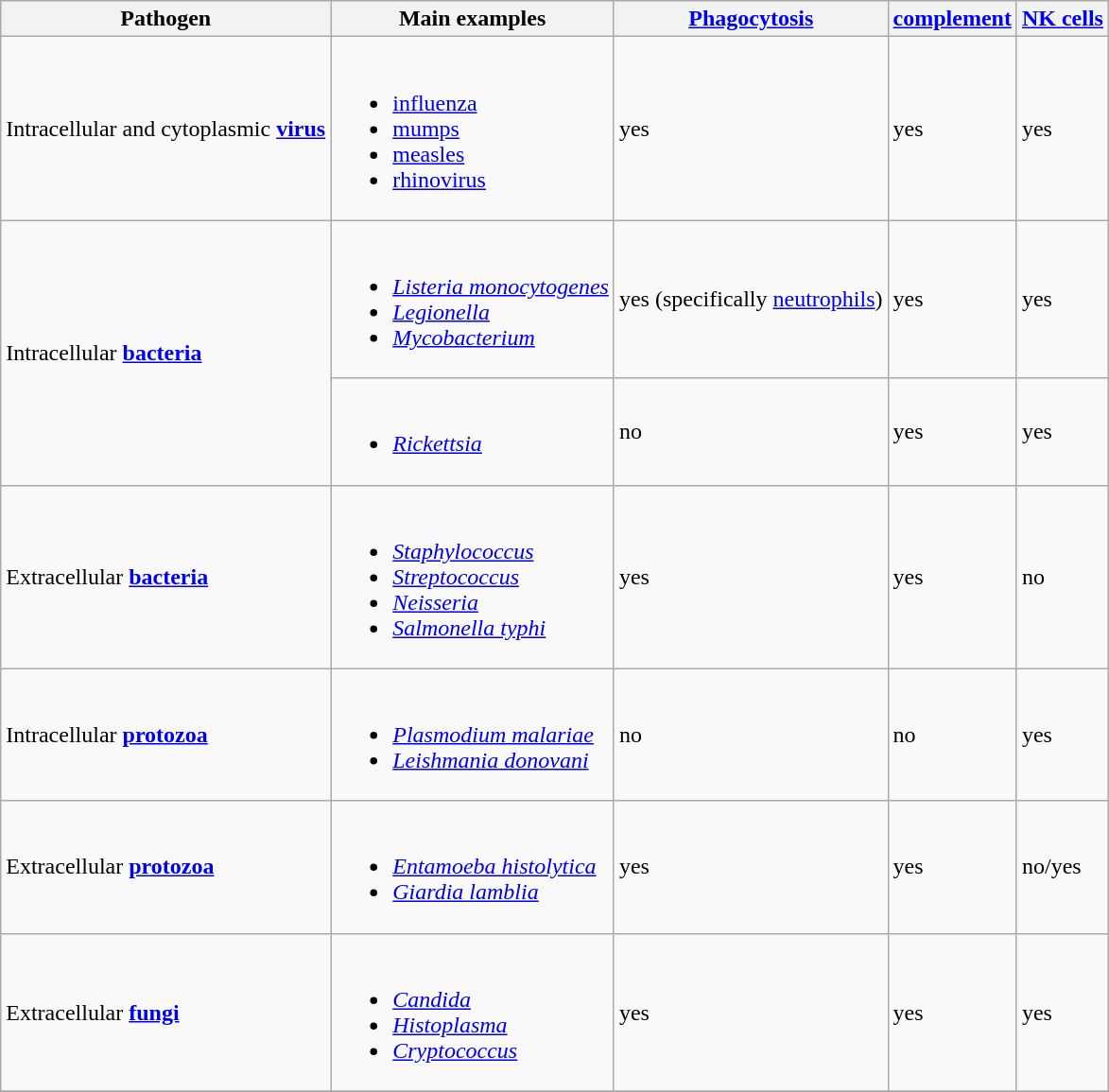<table class="wikitable">
<tr>
<th>Pathogen</th>
<th>Main examples</th>
<th><a href='#'>Phagocytosis</a></th>
<th><a href='#'>complement</a></th>
<th><a href='#'>NK cells</a></th>
</tr>
<tr>
<td>Intracellular and cytoplasmic <strong><a href='#'>virus</a></strong></td>
<td><br><ul><li><a href='#'>influenza</a></li><li><a href='#'>mumps</a></li><li><a href='#'>measles</a></li><li><a href='#'>rhinovirus</a></li></ul></td>
<td>yes</td>
<td>yes</td>
<td>yes</td>
</tr>
<tr>
<td rowspan="2">Intracellular <strong><a href='#'>bacteria</a></strong></td>
<td><br><ul><li><em><a href='#'>Listeria monocytogenes</a></em></li><li><em><a href='#'>Legionella</a></em></li><li><em><a href='#'>Mycobacterium</a></em></li></ul></td>
<td>yes (specifically <a href='#'>neutrophils</a>)</td>
<td>yes</td>
<td>yes</td>
</tr>
<tr>
<td><br><ul><li><em><a href='#'>Rickettsia</a></em></li></ul></td>
<td>no</td>
<td>yes</td>
<td>yes</td>
</tr>
<tr>
<td>Extracellular <strong><a href='#'>bacteria</a></strong></td>
<td><br><ul><li><em><a href='#'>Staphylococcus</a></em></li><li><em><a href='#'>Streptococcus</a></em></li><li><em><a href='#'>Neisseria</a></em></li><li><em><a href='#'>Salmonella typhi</a></em></li></ul></td>
<td>yes</td>
<td>yes</td>
<td>no</td>
</tr>
<tr>
<td>Intracellular <strong><a href='#'>protozoa</a></strong></td>
<td><br><ul><li><em><a href='#'>Plasmodium malariae</a></em></li><li><em><a href='#'>Leishmania donovani</a></em></li></ul></td>
<td>no</td>
<td>no</td>
<td>yes</td>
</tr>
<tr>
<td>Extracellular <strong><a href='#'>protozoa</a></strong></td>
<td><br><ul><li><em><a href='#'>Entamoeba histolytica</a></em></li><li><em><a href='#'>Giardia lamblia</a></em></li></ul></td>
<td>yes</td>
<td>yes</td>
<td>no/yes</td>
</tr>
<tr>
<td>Extracellular <strong><a href='#'>fungi</a></strong></td>
<td><br><ul><li><em><a href='#'>Candida</a></em></li><li><em><a href='#'>Histoplasma</a></em></li><li><em><a href='#'>Cryptococcus</a></em></li></ul></td>
<td>yes </td>
<td>yes</td>
<td>yes</td>
</tr>
<tr>
</tr>
</table>
